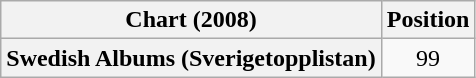<table class="wikitable plainrowheaders" style="text-align:center">
<tr>
<th scope="col">Chart (2008)</th>
<th scope="col">Position</th>
</tr>
<tr>
<th scope="row">Swedish Albums (Sverigetopplistan)</th>
<td>99</td>
</tr>
</table>
